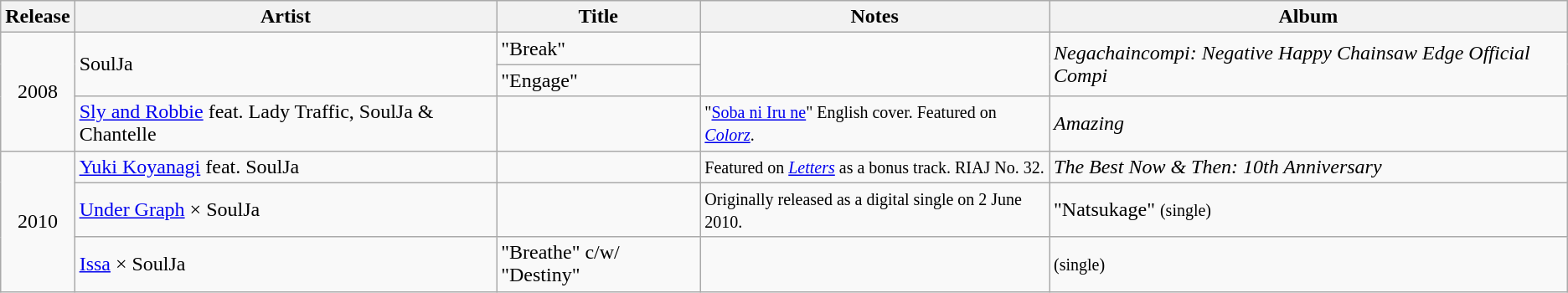<table class="wikitable">
<tr>
<th rowspan="1">Release</th>
<th rowspan="1">Artist</th>
<th rowspan="1">Title</th>
<th rowspan="1">Notes</th>
<th rowspan="1">Album</th>
</tr>
<tr>
<td align="center" rowspan="3">2008</td>
<td rowspan="2">SoulJa</td>
<td>"Break"</td>
<td rowspan="2"><small></small></td>
<td rowspan="2"><em>Negachaincompi: Negative Happy Chainsaw Edge Official Compi</em></td>
</tr>
<tr>
<td>"Engage"</td>
</tr>
<tr>
<td><a href='#'>Sly and Robbie</a> feat. Lady Traffic, SoulJa & Chantelle</td>
<td></td>
<td><small>"<a href='#'>Soba ni Iru ne</a>" English cover. Featured on <em><a href='#'>Colorz</a></em>.</small></td>
<td><em>Amazing</em></td>
</tr>
<tr>
<td align="center" rowspan="3">2010</td>
<td><a href='#'>Yuki Koyanagi</a> feat. SoulJa</td>
<td></td>
<td><small>Featured on <em><a href='#'>Letters</a></em> as a bonus track. RIAJ No. 32.</small></td>
<td><em>The Best Now & Then: 10th Anniversary</em></td>
</tr>
<tr>
<td><a href='#'>Under Graph</a> × SoulJa</td>
<td></td>
<td><small>Originally released as a digital single on 2 June 2010.</small></td>
<td rowspan="1">"Natsukage" <small>(single)</small></td>
</tr>
<tr>
<td><a href='#'>Issa</a> × SoulJa</td>
<td>"Breathe" c/w/ "Destiny"</td>
<td></td>
<td><small>(single)</small></td>
</tr>
</table>
